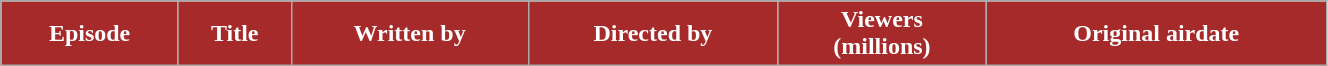<table class="wikitable plainrowheaders" style="width:70%;">
<tr style="color:#fff;">
<th style="background:#A62A2A;">Episode</th>
<th style="background:#A62A2A;">Title</th>
<th style="background:#A62A2A;">Written by</th>
<th style="background:#A62A2A;">Directed by</th>
<th style="background:#A62A2A;">Viewers<br>(millions)</th>
<th style="background:#A62A2A;">Original airdate<br>
</th>
</tr>
</table>
